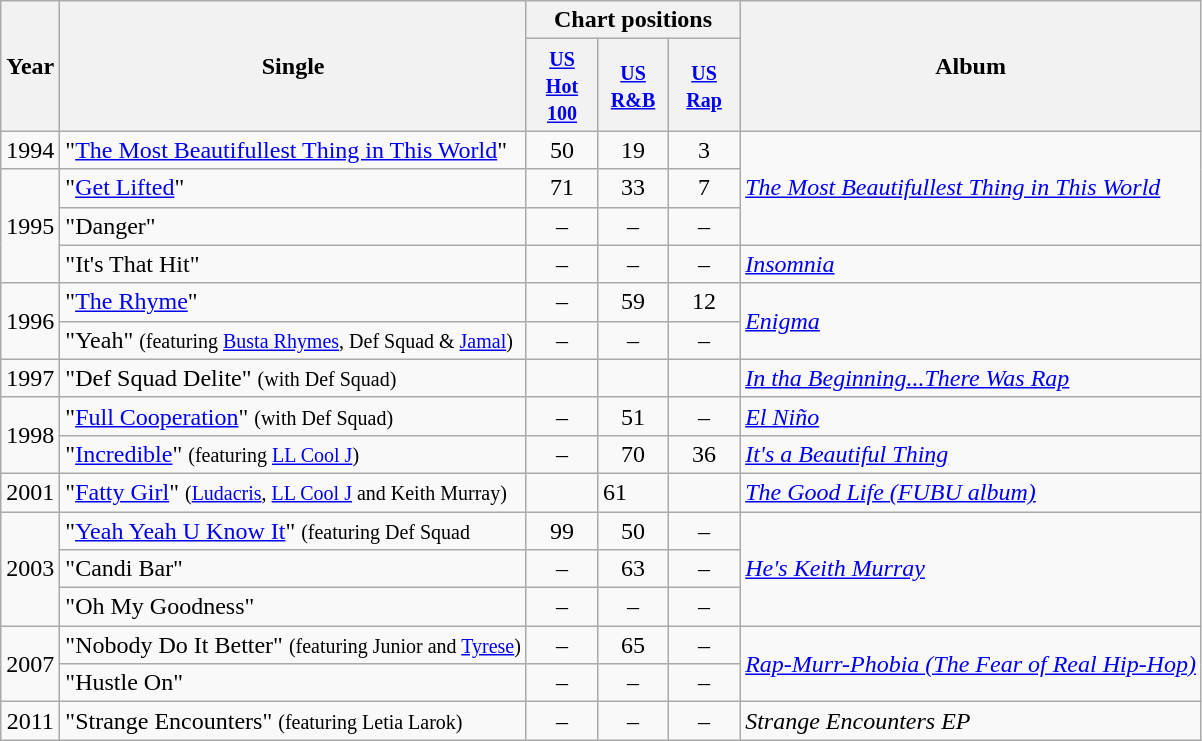<table class="wikitable">
<tr>
<th rowspan="2">Year</th>
<th rowspan="2">Single</th>
<th colspan="3">Chart positions</th>
<th rowspan="2">Album</th>
</tr>
<tr>
<th width="40"><small><a href='#'>US Hot 100</a></small></th>
<th width="40"><small><a href='#'>US R&B</a></small></th>
<th width="40"><small><a href='#'>US Rap</a></small></th>
</tr>
<tr>
<td style="text-align:center;">1994</td>
<td align="left">"<a href='#'>The Most Beautifullest Thing in This World</a>"</td>
<td style="text-align:center;">50</td>
<td style="text-align:center;">19</td>
<td style="text-align:center;">3</td>
<td style="text-align:left;" rowspan="3"><em><a href='#'>The Most Beautifullest Thing in This World</a></em></td>
</tr>
<tr>
<td style="text-align:center;" rowspan="3">1995</td>
<td align="left">"<a href='#'>Get Lifted</a>"</td>
<td style="text-align:center;">71</td>
<td style="text-align:center;">33</td>
<td style="text-align:center;">7</td>
</tr>
<tr>
<td align="left">"Danger"</td>
<td style="text-align:center;">–</td>
<td style="text-align:center;">–</td>
<td style="text-align:center;">–</td>
</tr>
<tr>
<td align="left">"It's That Hit"</td>
<td style="text-align:center;">–</td>
<td style="text-align:center;">–</td>
<td style="text-align:center;">–</td>
<td style="text-align:left;"><em><a href='#'>Insomnia</a></em></td>
</tr>
<tr>
<td style="text-align:center;" rowspan="2">1996</td>
<td align="left">"<a href='#'>The Rhyme</a>"</td>
<td style="text-align:center;">–</td>
<td style="text-align:center;">59</td>
<td style="text-align:center;">12</td>
<td style="text-align:left;" rowspan="2"><em><a href='#'>Enigma</a></em></td>
</tr>
<tr>
<td align="left">"Yeah" <small>(featuring <a href='#'>Busta Rhymes</a>, Def Squad & <a href='#'>Jamal</a>)</small></td>
<td style="text-align:center;">–</td>
<td style="text-align:center;">–</td>
<td style="text-align:center;">–</td>
</tr>
<tr>
<td>1997</td>
<td>"Def Squad Delite" <small>(with Def Squad)</small></td>
<td></td>
<td></td>
<td></td>
<td><em><a href='#'>In tha Beginning...There Was Rap</a></em></td>
</tr>
<tr>
<td style="text-align:center;" rowspan="2">1998</td>
<td align="left">"<a href='#'>Full Cooperation</a>" <small>(with Def Squad)</small></td>
<td style="text-align:center;">–</td>
<td style="text-align:center;">51</td>
<td style="text-align:center;">–</td>
<td style="text-align:left;"><em><a href='#'>El Niño</a></em></td>
</tr>
<tr>
<td align="left">"<a href='#'>Incredible</a>" <small>(featuring <a href='#'>LL Cool J</a>)</small></td>
<td style="text-align:center;">–</td>
<td style="text-align:center;">70</td>
<td style="text-align:center;">36</td>
<td style="text-align:left;"><em><a href='#'>It's a Beautiful Thing</a></em></td>
</tr>
<tr>
<td>2001</td>
<td>"<a href='#'>Fatty Girl</a>" <small>(<a href='#'>Ludacris</a>, <a href='#'>LL Cool J</a> and Keith Murray)</small></td>
<td></td>
<td>61</td>
<td></td>
<td><em><a href='#'>The Good Life (FUBU album)</a></em></td>
</tr>
<tr>
<td style="text-align:center;" rowspan="3">2003</td>
<td align="left">"<a href='#'>Yeah Yeah U Know It</a>" <small>(featuring Def Squad</small></td>
<td style="text-align:center;">99</td>
<td style="text-align:center;">50</td>
<td style="text-align:center;">–</td>
<td style="text-align:left;" rowspan="3"><em><a href='#'>He's Keith Murray</a></em></td>
</tr>
<tr>
<td align="left">"Candi Bar"</td>
<td style="text-align:center;">–</td>
<td style="text-align:center;">63</td>
<td style="text-align:center;">–</td>
</tr>
<tr>
<td align="left">"Oh My Goodness"</td>
<td style="text-align:center;">–</td>
<td style="text-align:center;">–</td>
<td style="text-align:center;">–</td>
</tr>
<tr>
<td style="text-align:center;" rowspan="2">2007</td>
<td align="left">"Nobody Do It Better" <small>(featuring Junior and <a href='#'>Tyrese</a>)</small></td>
<td style="text-align:center;">–</td>
<td style="text-align:center;">65</td>
<td style="text-align:center;">–</td>
<td style="text-align:left;" rowspan="2"><em><a href='#'>Rap-Murr-Phobia (The Fear of Real Hip-Hop)</a></em></td>
</tr>
<tr>
<td align="left">"Hustle On"</td>
<td style="text-align:center;">–</td>
<td style="text-align:center;">–</td>
<td style="text-align:center;">–</td>
</tr>
<tr>
<td style="text-align:center;">2011</td>
<td align="left">"Strange Encounters" <small>(featuring Letia Larok)</small></td>
<td style="text-align:center;">–</td>
<td style="text-align:center;">–</td>
<td style="text-align:center;">–</td>
<td style="text-align:left;"><em>Strange Encounters EP</em></td>
</tr>
</table>
